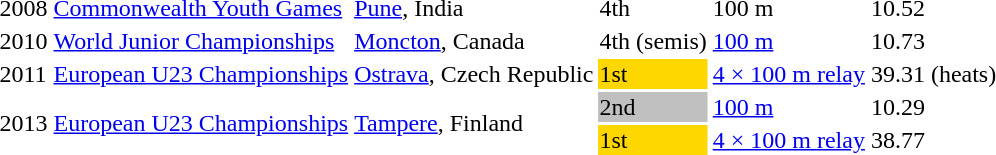<table>
<tr>
<td>2008</td>
<td><a href='#'>Commonwealth Youth Games</a></td>
<td><a href='#'>Pune</a>, India</td>
<td>4th</td>
<td>100 m</td>
<td>10.52</td>
</tr>
<tr>
<td>2010</td>
<td><a href='#'>World Junior Championships</a></td>
<td><a href='#'>Moncton</a>, Canada</td>
<td>4th (semis)</td>
<td><a href='#'>100 m</a></td>
<td>10.73 </td>
</tr>
<tr>
<td>2011</td>
<td><a href='#'>European U23 Championships</a></td>
<td><a href='#'>Ostrava</a>, Czech Republic</td>
<td bgcolor=gold>1st</td>
<td><a href='#'>4 × 100 m relay</a></td>
<td>39.31 (heats)</td>
</tr>
<tr>
<td rowspan=2>2013</td>
<td rowspan=2><a href='#'>European U23 Championships</a></td>
<td rowspan=2><a href='#'>Tampere</a>, Finland</td>
<td bgcolor=silver>2nd</td>
<td><a href='#'>100 m</a></td>
<td>10.29</td>
</tr>
<tr>
<td bgcolor=gold>1st</td>
<td><a href='#'>4 × 100 m relay</a></td>
<td>38.77 </td>
</tr>
</table>
